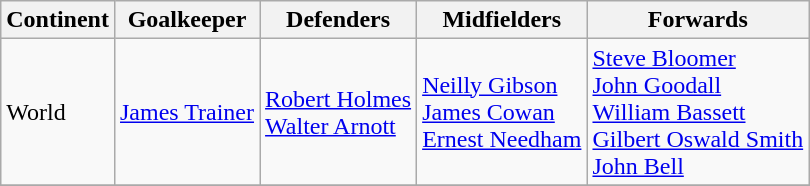<table class="wikitable">
<tr>
<th>Continent</th>
<th>Goalkeeper</th>
<th>Defenders</th>
<th>Midfielders</th>
<th>Forwards</th>
</tr>
<tr>
<td>World</td>
<td> <a href='#'>James Trainer</a></td>
<td> <a href='#'>Robert Holmes</a><br> <a href='#'>Walter Arnott</a></td>
<td> <a href='#'>Neilly Gibson</a><br> <a href='#'>James Cowan</a><br> <a href='#'>Ernest Needham</a></td>
<td> <a href='#'>Steve Bloomer</a><br> <a href='#'>John Goodall</a> <br> <a href='#'>William Bassett</a><br> <a href='#'>Gilbert Oswald Smith</a><br> <a href='#'>John Bell</a></td>
</tr>
<tr>
</tr>
</table>
